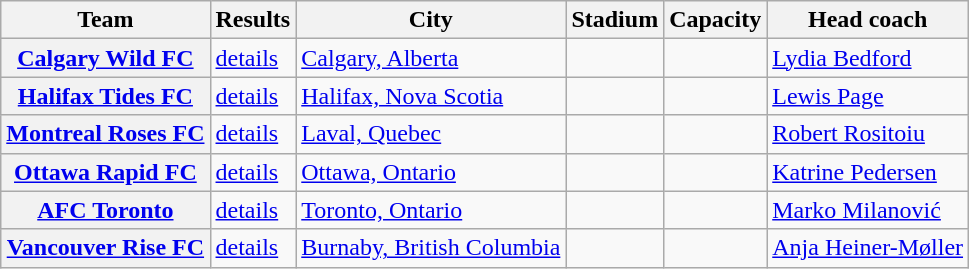<table class="wikitable sortable" style="text-size:90%">
<tr>
<th scope="col">Team</th>
<th>Results</th>
<th scope="col">City</th>
<th scope="col">Stadium</th>
<th scope="col">Capacity</th>
<th scope="col">Head coach</th>
</tr>
<tr>
<th scope="row"><a href='#'>Calgary Wild FC</a></th>
<td><a href='#'>details</a></td>
<td><a href='#'>Calgary, Alberta</a></td>
<td></td>
<td></td>
<td> <a href='#'>Lydia Bedford</a></td>
</tr>
<tr>
<th><a href='#'>Halifax Tides FC</a></th>
<td><a href='#'>details</a></td>
<td><a href='#'>Halifax, Nova Scotia</a></td>
<td></td>
<td></td>
<td> <a href='#'>Lewis Page</a></td>
</tr>
<tr>
<th><a href='#'>Montreal Roses FC</a></th>
<td><a href='#'>details</a></td>
<td><a href='#'>Laval, Quebec</a></td>
<td></td>
<td></td>
<td> <a href='#'>Robert Rositoiu</a></td>
</tr>
<tr>
<th><a href='#'>Ottawa Rapid FC</a></th>
<td><a href='#'>details</a></td>
<td><a href='#'>Ottawa, Ontario</a></td>
<td></td>
<td></td>
<td> <a href='#'>Katrine Pedersen</a></td>
</tr>
<tr>
<th scope="row"><a href='#'>AFC Toronto</a></th>
<td><a href='#'>details</a></td>
<td><a href='#'>Toronto, Ontario</a></td>
<td></td>
<td></td>
<td> <a href='#'>Marko Milanović</a></td>
</tr>
<tr>
<th scope="row"><a href='#'>Vancouver Rise FC</a></th>
<td><a href='#'>details</a></td>
<td><a href='#'>Burnaby, British Columbia</a></td>
<td></td>
<td></td>
<td> <a href='#'>Anja Heiner-Møller</a></td>
</tr>
</table>
